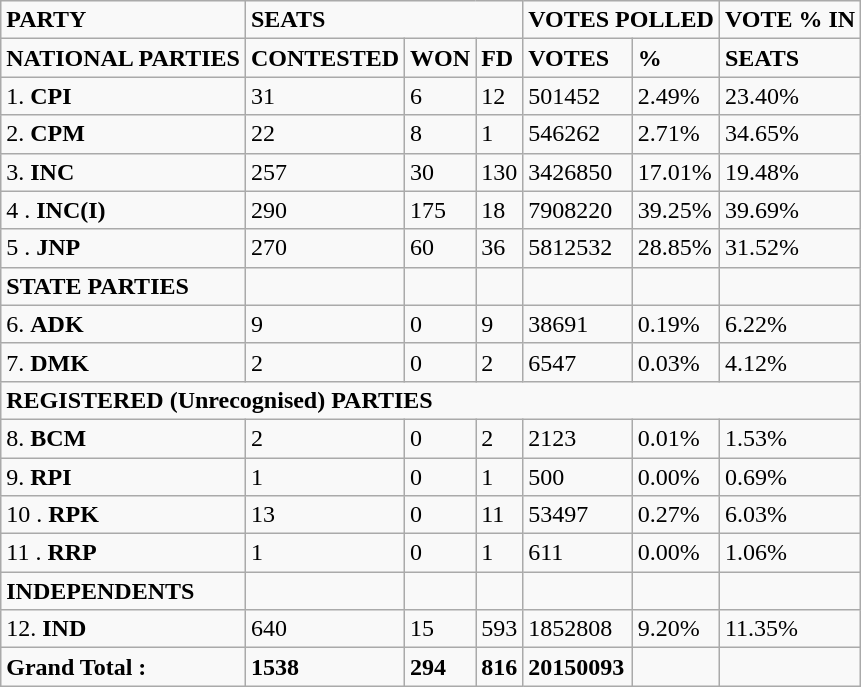<table class="wikitable">
<tr>
<td><strong>PARTY </strong></td>
<td colspan="3"><strong>SEATS</strong></td>
<td colspan="2"><strong>VOTES POLLED</strong></td>
<td><strong>VOTE % IN</strong></td>
</tr>
<tr>
<td><strong>NATIONAL  PARTIES</strong></td>
<td><strong>CONTESTED</strong></td>
<td><strong>WON</strong></td>
<td><strong>FD</strong></td>
<td><strong>VOTES</strong></td>
<td><strong>%</strong></td>
<td><strong>SEATS</strong></td>
</tr>
<tr>
<td>1. <strong>CPI</strong></td>
<td>31</td>
<td>6</td>
<td>12</td>
<td>501452</td>
<td>2.49%</td>
<td>23.40%</td>
</tr>
<tr>
<td>2. <strong>CPM</strong></td>
<td>22</td>
<td>8</td>
<td>1</td>
<td>546262</td>
<td>2.71%</td>
<td>34.65%</td>
</tr>
<tr>
<td>3. <strong>INC</strong></td>
<td>257</td>
<td>30</td>
<td>130</td>
<td>3426850</td>
<td>17.01%</td>
<td>19.48%</td>
</tr>
<tr>
<td>4  . <strong>INC(I)</strong></td>
<td>290</td>
<td>175</td>
<td>18</td>
<td>7908220</td>
<td>39.25%</td>
<td>39.69%</td>
</tr>
<tr>
<td>5  . <strong>JNP</strong></td>
<td>270</td>
<td>60</td>
<td>36</td>
<td>5812532</td>
<td>28.85%</td>
<td>31.52%</td>
</tr>
<tr>
<td><strong>STATE  PARTIES</strong></td>
<td></td>
<td></td>
<td></td>
<td></td>
<td></td>
<td></td>
</tr>
<tr>
<td>6. <strong>ADK</strong></td>
<td>9</td>
<td>0</td>
<td>9</td>
<td>38691</td>
<td>0.19%</td>
<td>6.22%</td>
</tr>
<tr>
<td>7. <strong>DMK</strong></td>
<td>2</td>
<td>0</td>
<td>2</td>
<td>6547</td>
<td>0.03%</td>
<td>4.12%</td>
</tr>
<tr>
<td colspan="7"><strong>REGISTERED  (Unrecognised) PARTIES</strong></td>
</tr>
<tr>
<td>8. <strong>BCM</strong></td>
<td>2</td>
<td>0</td>
<td>2</td>
<td>2123</td>
<td>0.01%</td>
<td>1.53%</td>
</tr>
<tr>
<td>9. <strong>RPI</strong></td>
<td>1</td>
<td>0</td>
<td>1</td>
<td>500</td>
<td>0.00%</td>
<td>0.69%</td>
</tr>
<tr>
<td>10 . <strong>RPK</strong></td>
<td>13</td>
<td>0</td>
<td>11</td>
<td>53497</td>
<td>0.27%</td>
<td>6.03%</td>
</tr>
<tr>
<td>11 . <strong>RRP</strong></td>
<td>1</td>
<td>0</td>
<td>1</td>
<td>611</td>
<td>0.00%</td>
<td>1.06%</td>
</tr>
<tr>
<td><strong>INDEPENDENTS</strong></td>
<td></td>
<td></td>
<td></td>
<td></td>
<td></td>
<td></td>
</tr>
<tr>
<td>12. <strong>IND</strong></td>
<td>640</td>
<td>15</td>
<td>593</td>
<td>1852808</td>
<td>9.20%</td>
<td>11.35%</td>
</tr>
<tr>
<td><strong>Grand Total :</strong></td>
<td><strong>1538</strong></td>
<td><strong>294</strong></td>
<td><strong>816</strong></td>
<td><strong>20150093</strong></td>
<td></td>
<td></td>
</tr>
</table>
